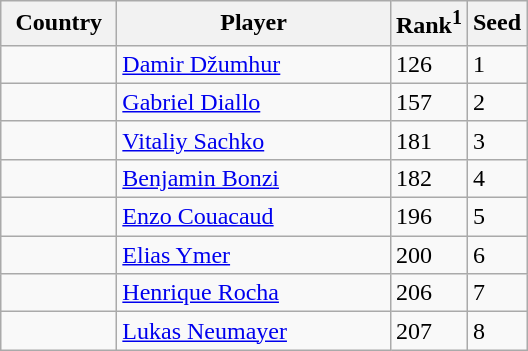<table class="sortable wikitable">
<tr>
<th width="70">Country</th>
<th width="175">Player</th>
<th>Rank<sup>1</sup></th>
<th>Seed</th>
</tr>
<tr>
<td></td>
<td><a href='#'>Damir Džumhur</a></td>
<td>126</td>
<td>1</td>
</tr>
<tr>
<td></td>
<td><a href='#'>Gabriel Diallo</a></td>
<td>157</td>
<td>2</td>
</tr>
<tr>
<td></td>
<td><a href='#'>Vitaliy Sachko</a></td>
<td>181</td>
<td>3</td>
</tr>
<tr>
<td></td>
<td><a href='#'>Benjamin Bonzi</a></td>
<td>182</td>
<td>4</td>
</tr>
<tr>
<td></td>
<td><a href='#'>Enzo Couacaud</a></td>
<td>196</td>
<td>5</td>
</tr>
<tr>
<td></td>
<td><a href='#'>Elias Ymer</a></td>
<td>200</td>
<td>6</td>
</tr>
<tr>
<td></td>
<td><a href='#'>Henrique Rocha</a></td>
<td>206</td>
<td>7</td>
</tr>
<tr>
<td></td>
<td><a href='#'>Lukas Neumayer</a></td>
<td>207</td>
<td>8</td>
</tr>
</table>
